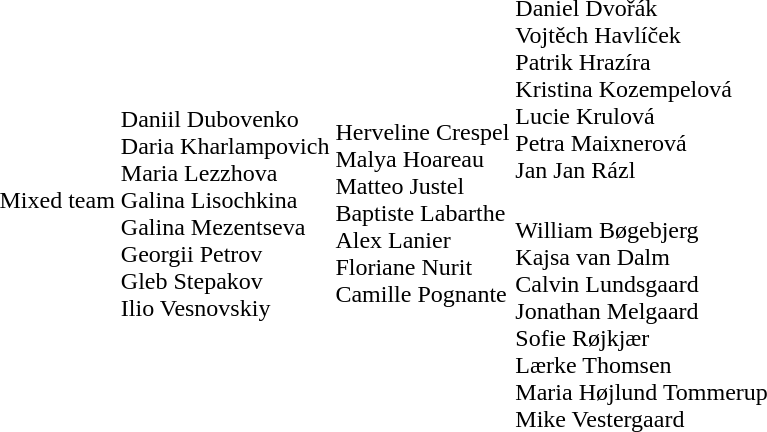<table>
<tr>
<td rowspan=2>Mixed team</td>
<td rowspan=2><br>Daniil Dubovenko<br>Daria Kharlampovich<br>Maria Lezzhova<br>Galina Lisochkina<br>Galina Mezentseva<br>Georgii Petrov<br>Gleb Stepakov<br>Ilio Vesnovskiy</td>
<td rowspan=2><br>Herveline Crespel<br>Malya Hoareau<br>Matteo Justel<br>Baptiste Labarthe<br>Alex Lanier<br>Floriane Nurit<br>Camille Pognante</td>
<td><br>Daniel Dvořák<br>Vojtěch Havlíček<br>Patrik Hrazíra<br>Kristina Kozempelová<br>Lucie Krulová<br>Petra Maixnerová<br>Jan Jan Rázl</td>
</tr>
<tr>
<td><br>William Bøgebjerg<br>Kajsa van Dalm<br>Calvin Lundsgaard<br>Jonathan Melgaard<br>Sofie Røjkjær<br>Lærke Thomsen<br>Maria Højlund Tommerup<br>Mike Vestergaard</td>
</tr>
</table>
